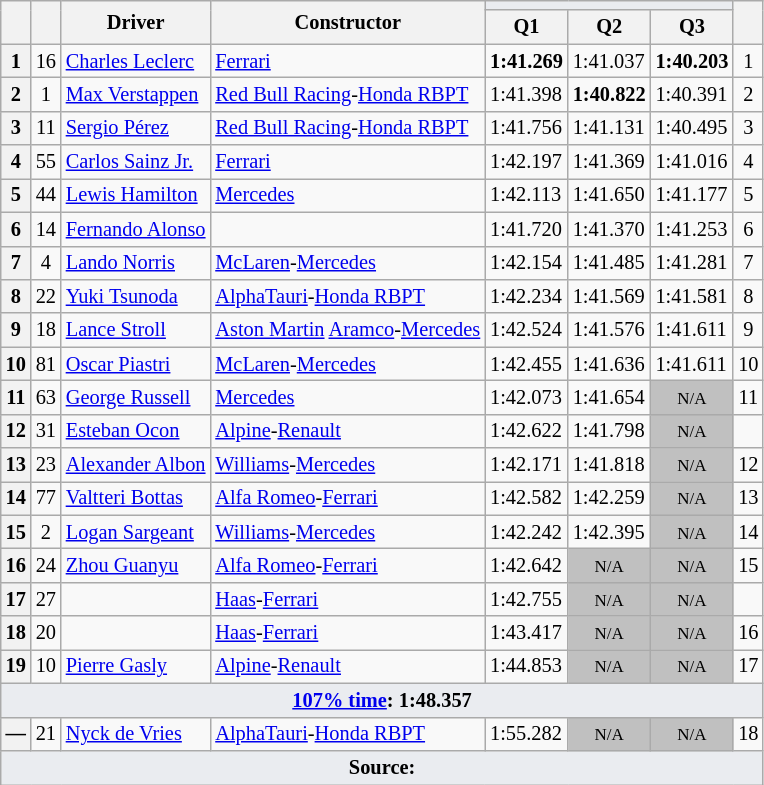<table class="wikitable sortable" style="font-size: 85%;">
<tr>
<th rowspan="2"></th>
<th rowspan="2"></th>
<th rowspan="2">Driver</th>
<th rowspan="2">Constructor</th>
<th colspan="3" style="background:#eaecf0; text-align:center;"></th>
<th rowspan="2"></th>
</tr>
<tr>
<th scope="col">Q1</th>
<th scope="col">Q2</th>
<th scope="col">Q3</th>
</tr>
<tr>
<th scope="row">1</th>
<td align="center">16</td>
<td data-sort-value="lec"> <a href='#'>Charles Leclerc</a></td>
<td><a href='#'>Ferrari</a></td>
<td><strong>1:41.269</strong></td>
<td>1:41.037</td>
<td><strong>1:40.203</strong></td>
<td align="center">1</td>
</tr>
<tr>
<th scope="row">2</th>
<td align="center">1</td>
<td data-sort-value="ver"> <a href='#'>Max Verstappen</a></td>
<td><a href='#'>Red Bull Racing</a>-<a href='#'>Honda RBPT</a></td>
<td>1:41.398</td>
<td><strong>1:40.822</strong></td>
<td>1:40.391</td>
<td align="center">2</td>
</tr>
<tr>
<th scope="row">3</th>
<td align="center">11</td>
<td data-sort-value="per"> <a href='#'>Sergio Pérez</a></td>
<td><a href='#'>Red Bull Racing</a>-<a href='#'>Honda RBPT</a></td>
<td>1:41.756</td>
<td>1:41.131</td>
<td>1:40.495</td>
<td align="center">3</td>
</tr>
<tr>
<th scope="row">4</th>
<td align="center">55</td>
<td data-sort-value="sai"> <a href='#'>Carlos Sainz Jr.</a></td>
<td><a href='#'>Ferrari</a></td>
<td>1:42.197</td>
<td>1:41.369</td>
<td>1:41.016</td>
<td align="center">4</td>
</tr>
<tr>
<th scope="row">5</th>
<td align="center">44</td>
<td data-sort-value="ham"> <a href='#'>Lewis Hamilton</a></td>
<td><a href='#'>Mercedes</a></td>
<td>1:42.113</td>
<td>1:41.650</td>
<td>1:41.177</td>
<td align="center">5</td>
</tr>
<tr>
<th scope="row">6</th>
<td align="center">14</td>
<td data-sort-value="alo"> <a href='#'>Fernando Alonso</a></td>
<td></td>
<td>1:41.720</td>
<td>1:41.370</td>
<td>1:41.253</td>
<td align="center">6</td>
</tr>
<tr>
<th scope="row">7</th>
<td align="center">4</td>
<td data-sort-value="nor"> <a href='#'>Lando Norris</a></td>
<td><a href='#'>McLaren</a>-<a href='#'>Mercedes</a></td>
<td>1:42.154</td>
<td>1:41.485</td>
<td>1:41.281</td>
<td align="center">7</td>
</tr>
<tr>
<th scope="row">8</th>
<td align="center">22</td>
<td data-sort-value="tsu"> <a href='#'>Yuki Tsunoda</a></td>
<td><a href='#'>AlphaTauri</a>-<a href='#'>Honda RBPT</a></td>
<td>1:42.234</td>
<td>1:41.569</td>
<td>1:41.581</td>
<td align="center">8</td>
</tr>
<tr>
<th scope="row">9</th>
<td align="center">18</td>
<td data-sort-value="str"> <a href='#'>Lance Stroll</a></td>
<td><a href='#'>Aston Martin</a> <a href='#'>Aramco</a>-<a href='#'>Mercedes</a></td>
<td>1:42.524</td>
<td>1:41.576</td>
<td>1:41.611</td>
<td align="center">9</td>
</tr>
<tr>
<th scope="row">10</th>
<td align="center">81</td>
<td data-sort-value="pia"> <a href='#'>Oscar Piastri</a></td>
<td><a href='#'>McLaren</a>-<a href='#'>Mercedes</a></td>
<td>1:42.455</td>
<td>1:41.636</td>
<td>1:41.611</td>
<td align="center">10</td>
</tr>
<tr>
<th scope="row">11</th>
<td align="center">63</td>
<td data-sort-value="rus"> <a href='#'>George Russell</a></td>
<td><a href='#'>Mercedes</a></td>
<td>1:42.073</td>
<td>1:41.654</td>
<td data-sort-value="11" align="center" style="background: silver"><small>N/A</small></td>
<td align="center">11</td>
</tr>
<tr>
<th scope="row">12</th>
<td align="center">31</td>
<td data-sort-value="oco"> <a href='#'>Esteban Ocon</a></td>
<td><a href='#'>Alpine</a>-<a href='#'>Renault</a></td>
<td>1:42.622</td>
<td>1:41.798</td>
<td data-sort-value="12" align="center" style="background: silver"><small>N/A</small></td>
<td align="center"></td>
</tr>
<tr>
<th scope="row">13</th>
<td align="center">23</td>
<td data-sort-value="alb"> <a href='#'>Alexander Albon</a></td>
<td><a href='#'>Williams</a>-<a href='#'>Mercedes</a></td>
<td>1:42.171</td>
<td>1:41.818</td>
<td data-sort-value="13" align="center" style="background: silver"><small>N/A</small></td>
<td align="center">12</td>
</tr>
<tr>
<th scope="row">14</th>
<td align="center">77</td>
<td data-sort-value="bot"> <a href='#'>Valtteri Bottas</a></td>
<td><a href='#'>Alfa Romeo</a>-<a href='#'>Ferrari</a></td>
<td>1:42.582</td>
<td>1:42.259</td>
<td data-sort-value="14" align="center" style="background: silver"><small>N/A</small></td>
<td align="center">13</td>
</tr>
<tr>
<th scope="row">15</th>
<td align="center">2</td>
<td data-sort-value="sar"> <a href='#'>Logan Sargeant</a></td>
<td><a href='#'>Williams</a>-<a href='#'>Mercedes</a></td>
<td>1:42.242</td>
<td>1:42.395</td>
<td data-sort-value="15" align="center" style="background: silver"><small>N/A</small></td>
<td align="center">14</td>
</tr>
<tr>
<th scope="row">16</th>
<td align="center">24</td>
<td data-sort-value="zho"> <a href='#'>Zhou Guanyu</a></td>
<td><a href='#'>Alfa Romeo</a>-<a href='#'>Ferrari</a></td>
<td>1:42.642</td>
<td data-sort-value="16" align="center" style="background: silver"><small>N/A</small></td>
<td data-sort-value="16" align="center" style="background: silver"><small>N/A</small></td>
<td align="center">15</td>
</tr>
<tr>
<th scope="row">17</th>
<td align="center">27</td>
<td data-sort-value="hul"></td>
<td><a href='#'>Haas</a>-<a href='#'>Ferrari</a></td>
<td>1:42.755</td>
<td data-sort-value="17" align="center" style="background: silver"><small>N/A</small></td>
<td data-sort-value="17" align="center" style="background: silver"><small>N/A</small></td>
<td align="center"></td>
</tr>
<tr>
<th scope="row">18</th>
<td align="center">20</td>
<td data-sort-value="mag"></td>
<td><a href='#'>Haas</a>-<a href='#'>Ferrari</a></td>
<td>1:43.417</td>
<td data-sort-value="18" align="center" style="background: silver"><small>N/A</small></td>
<td data-sort-value="18" align="center" style="background: silver"><small>N/A</small></td>
<td align="center">16</td>
</tr>
<tr>
<th scope="row">19</th>
<td align="center">10</td>
<td data-sort-value="gas"> <a href='#'>Pierre Gasly</a></td>
<td><a href='#'>Alpine</a>-<a href='#'>Renault</a></td>
<td>1:44.853</td>
<td data-sort-value="19" align="center" style="background: silver"><small>N/A</small></td>
<td data-sort-value="19" align="center" style="background: silver"><small>N/A</small></td>
<td align="center">17</td>
</tr>
<tr class="sortbottom">
<td colspan="8" style="background-color:#eaecf0;text-align:center"><strong><a href='#'>107% time</a>: 1:48.357</strong></td>
</tr>
<tr>
<th scope="row" data-sort-value="20">—</th>
<td align="center">21</td>
<td data-sort-value="dev"> <a href='#'>Nyck de Vries</a></td>
<td><a href='#'>AlphaTauri</a>-<a href='#'>Honda RBPT</a></td>
<td>1:55.282</td>
<td data-sort-value="20" align="center" style="background: silver"><small>N/A</small></td>
<td data-sort-value="20" align="center" style="background: silver"><small>N/A</small></td>
<td align="center">18</td>
</tr>
<tr class="sortbottom">
<td colspan="8" style="background-color:#eaecf0;text-align:center"><strong>Source:</strong></td>
</tr>
</table>
